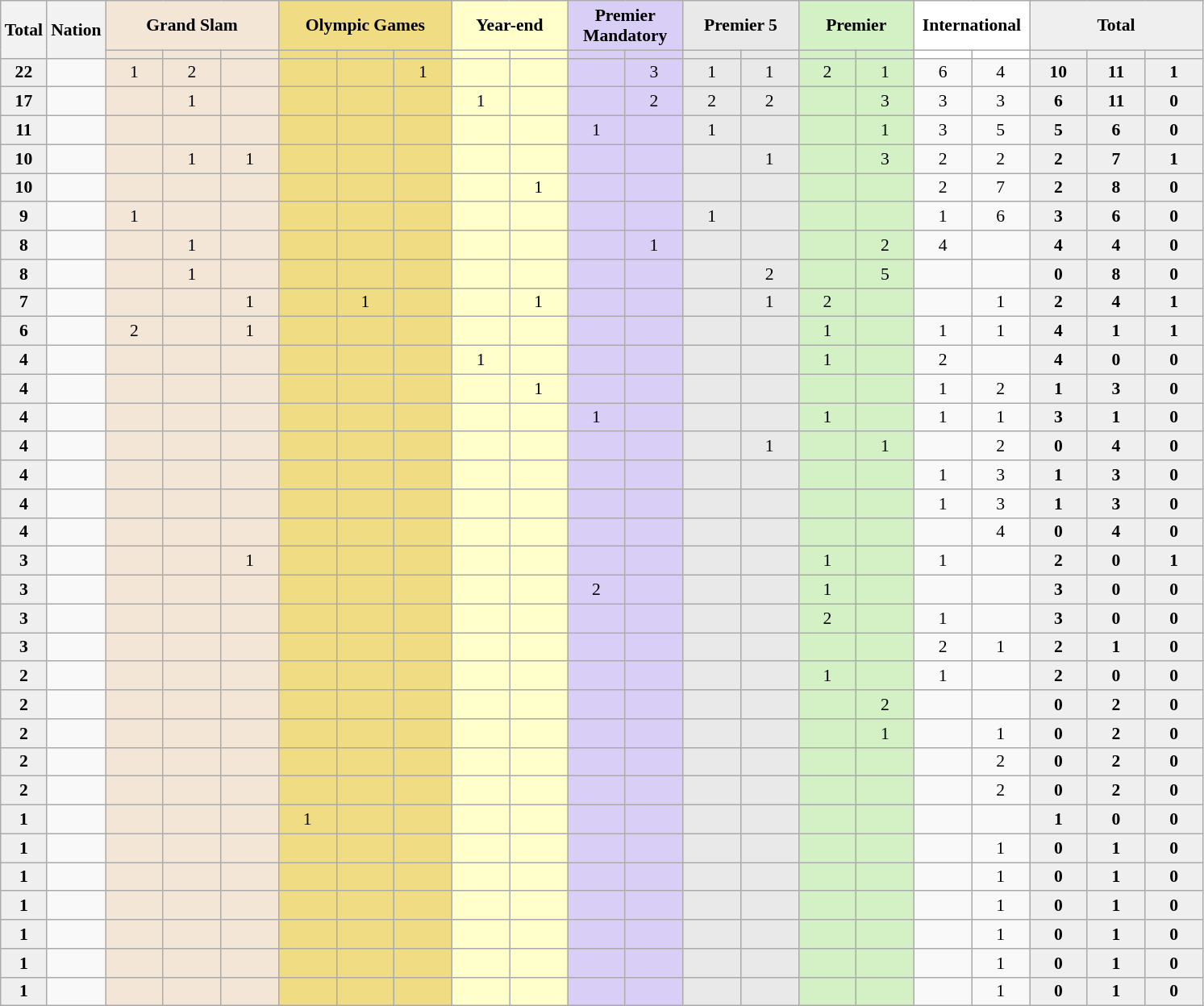<table class="sortable wikitable" style="font-size:90%">
<tr>
<th rowspan="2">Total</th>
<th rowspan="2">Nation</th>
<th style="background-color:#f3e6d7;" colspan="3">Grand Slam</th>
<th style="background-color:#f0dc82;" colspan="3">Olympic Games</th>
<th style="background-color:#ffc;" colspan="2">Year-end</th>
<th style="background-color:#d8cef6;" colspan="2">Premier Mandatory</th>
<th style="background-color:#e9e9e9;" colspan="2">Premier 5</th>
<th style="background-color:#d4f1c5;" colspan="2">Premier</th>
<th style="background-color:#fff;" colspan="2">International</th>
<th style="background-color:#efefef;" colspan="3">Total</th>
</tr>
<tr>
<th style="width:41px; background-color:#f3e6d7;"></th>
<th style="width:41px; background-color:#f3e6d7;"></th>
<th style="width:41px; background-color:#f3e6d7;"></th>
<th style="width:41px; background-color:#f0dc82;"></th>
<th style="width:41px; background-color:#f0dc82;"></th>
<th style="width:41px; background-color:#f0dc82;"></th>
<th style="width:41px; background-color:#ffc;"></th>
<th style="width:41px; background-color:#ffc;"></th>
<th style="width:41px; background-color:#d8cef6;"></th>
<th style="width:41px; background-color:#d8cef6;"></th>
<th style="width:41px; background-color:#e9e9e9;"></th>
<th style="width:41px; background-color:#e9e9e9;"></th>
<th style="width:41px; background-color:#d4f1c5;"></th>
<th style="width:41px; background-color:#d4f1c5;"></th>
<th style="width:41px; background-color:#fff;"></th>
<th style="width:41px; background-color:#fff;"></th>
<th style="width:41px; background-color:#efefef;"></th>
<th style="width:41px; background-color:#efefef;"></th>
<th style="width:41px; background-color:#efefef;"></th>
</tr>
<tr align=center>
<td style="background:#efefef;"><strong>22</strong></td>
<td align=left></td>
<td style="background:#F3E6D7;">1</td>
<td style="background:#F3E6D7;">2</td>
<td style="background:#F3E6D7;"></td>
<td style="background:#F0DC82;"></td>
<td style="background:#F0DC82;"></td>
<td style="background:#F0DC82;">1</td>
<td style="background:#ffc;"></td>
<td style="background:#ffc;"></td>
<td style="background:#D8CEF6;"></td>
<td style="background:#D8CEF6;">3</td>
<td style="background:#E9E9E9;">1</td>
<td style="background:#E9E9E9;">1</td>
<td style="background:#D4F1C5;">2</td>
<td style="background:#D4F1C5;">1</td>
<td>6</td>
<td>4</td>
<td style="background:#efefef;"><strong>10</strong></td>
<td style="background:#efefef;"><strong>11</strong></td>
<td style="background:#efefef;"><strong>1</strong></td>
</tr>
<tr align=center>
<td style="background:#efefef;"><strong>17</strong></td>
<td align=left></td>
<td style="background:#F3E6D7;"></td>
<td style="background:#F3E6D7;">1</td>
<td style="background:#F3E6D7;"></td>
<td style="background:#F0DC82;"></td>
<td style="background:#F0DC82;"></td>
<td style="background:#F0DC82;"></td>
<td style="background:#ffc;">1</td>
<td style="background:#ffc;"></td>
<td style="background:#D8CEF6;"></td>
<td style="background:#D8CEF6;">2</td>
<td style="background:#E9E9E9;">2</td>
<td style="background:#E9E9E9;">2</td>
<td style="background:#D4F1C5;"></td>
<td style="background:#D4F1C5;">3</td>
<td>3</td>
<td>3</td>
<td style="background:#efefef;"><strong>6</strong></td>
<td style="background:#efefef;"><strong>11</strong></td>
<td style="background:#efefef;"><strong>0</strong></td>
</tr>
<tr align=center>
<td style="background:#efefef;"><strong>11</strong></td>
<td align=left></td>
<td style="background:#F3E6D7;"></td>
<td style="background:#F3E6D7;"></td>
<td style="background:#F3E6D7;"></td>
<td style="background:#F0DC82;"></td>
<td style="background:#F0DC82;"></td>
<td style="background:#F0DC82;"></td>
<td style="background:#ffc;"></td>
<td style="background:#ffc;"></td>
<td style="background:#D8CEF6;">1</td>
<td style="background:#D8CEF6;"></td>
<td style="background:#E9E9E9;">1</td>
<td style="background:#E9E9E9;"></td>
<td style="background:#D4F1C5;"></td>
<td style="background:#D4F1C5;"> 1</td>
<td>3</td>
<td>5</td>
<td style="background:#efefef;"><strong>5</strong></td>
<td style="background:#efefef;"><strong>6</strong></td>
<td style="background:#efefef;"><strong>0</strong></td>
</tr>
<tr align=center>
<td style="background:#efefef;"><strong>10</strong></td>
<td align=left></td>
<td style="background:#F3E6D7;"></td>
<td style="background:#F3E6D7;">1</td>
<td style="background:#F3E6D7;">1</td>
<td style="background:#F0DC82;"></td>
<td style="background:#F0DC82;"></td>
<td style="background:#F0DC82;"></td>
<td style="background:#ffc;"></td>
<td style="background:#ffc;"></td>
<td style="background:#D8CEF6;"></td>
<td style="background:#D8CEF6;"></td>
<td style="background:#E9E9E9;"></td>
<td style="background:#E9E9E9;">1</td>
<td style="background:#D4F1C5;"></td>
<td style="background:#D4F1C5;">3</td>
<td>2</td>
<td>2</td>
<td style="background:#efefef;"><strong>2</strong></td>
<td style="background:#efefef;"><strong>7</strong></td>
<td style="background:#efefef;"><strong>1</strong></td>
</tr>
<tr align=center>
<td style="background:#efefef;"><strong>10</strong></td>
<td align=left></td>
<td style="background:#F3E6D7;"></td>
<td style="background:#F3E6D7;"></td>
<td style="background:#F3E6D7;"></td>
<td style="background:#F0DC82;"></td>
<td style="background:#F0DC82;"></td>
<td style="background:#F0DC82;"></td>
<td style="background:#ffc;"></td>
<td style="background:#ffc;">1</td>
<td style="background:#D8CEF6;"></td>
<td style="background:#D8CEF6;"></td>
<td style="background:#E9E9E9;"></td>
<td style="background:#E9E9E9;"></td>
<td style="background:#D4F1C5;"></td>
<td style="background:#D4F1C5;"></td>
<td>2</td>
<td>7</td>
<td style="background:#efefef;"><strong>2</strong></td>
<td style="background:#efefef;"><strong>8</strong></td>
<td style="background:#efefef;"><strong>0</strong></td>
</tr>
<tr align=center>
<td style="background:#efefef;"><strong>9</strong></td>
<td align=left></td>
<td style="background:#F3E6D7;">1</td>
<td style="background:#F3E6D7;"></td>
<td style="background:#F3E6D7;"></td>
<td style="background:#F0DC82;"></td>
<td style="background:#F0DC82;"></td>
<td style="background:#F0DC82;"></td>
<td style="background:#ffc;"></td>
<td style="background:#ffc;"></td>
<td style="background:#D8CEF6;"></td>
<td style="background:#D8CEF6;"></td>
<td style="background:#E9E9E9;">1</td>
<td style="background:#E9E9E9;"></td>
<td style="background:#D4F1C5;"></td>
<td style="background:#D4F1C5;"></td>
<td>1</td>
<td>6</td>
<td style="background:#efefef;"><strong>3</strong></td>
<td style="background:#efefef;"><strong>6</strong></td>
<td style="background:#efefef;"><strong>0</strong></td>
</tr>
<tr align=center>
<td style="background:#efefef;"><strong>8</strong></td>
<td align=left></td>
<td style="background:#F3E6D7;"></td>
<td style="background:#F3E6D7;">1</td>
<td style="background:#F3E6D7;"></td>
<td style="background:#F0DC82;"></td>
<td style="background:#F0DC82;"></td>
<td style="background:#F0DC82;"></td>
<td style="background:#ffc;"></td>
<td style="background:#ffc;"></td>
<td style="background:#D8CEF6;"></td>
<td style="background:#D8CEF6;">1</td>
<td style="background:#E9E9E9;"></td>
<td style="background:#E9E9E9;"></td>
<td style="background:#D4F1C5;"></td>
<td style="background:#D4F1C5;">2</td>
<td>4</td>
<td></td>
<td style="background:#efefef;"><strong>4</strong></td>
<td style="background:#efefef;"><strong>4</strong></td>
<td style="background:#efefef;"><strong>0</strong></td>
</tr>
<tr align=center>
<td style="background:#efefef;"><strong>8</strong></td>
<td align=left></td>
<td style="background:#F3E6D7;"></td>
<td style="background:#F3E6D7;">1</td>
<td style="background:#F3E6D7;"></td>
<td style="background:#F0DC82;"></td>
<td style="background:#F0DC82;"></td>
<td style="background:#F0DC82;"></td>
<td style="background:#ffc;"></td>
<td style="background:#ffc;"></td>
<td style="background:#D8CEF6;"></td>
<td style="background:#D8CEF6;"></td>
<td style="background:#E9E9E9;"></td>
<td style="background:#E9E9E9;">2</td>
<td style="background:#D4F1C5;"></td>
<td style="background:#D4F1C5;">5</td>
<td></td>
<td></td>
<td style="background:#efefef;"><strong>0</strong></td>
<td style="background:#efefef;"><strong>8</strong></td>
<td style="background:#efefef;"><strong>0</strong></td>
</tr>
<tr align=center>
<td style="background:#efefef;"><strong>7</strong></td>
<td align=left></td>
<td style="background:#F3E6D7;"></td>
<td style="background:#F3E6D7;"></td>
<td style="background:#F3E6D7;">1</td>
<td style="background:#F0DC82;"></td>
<td style="background:#F0DC82;">1</td>
<td style="background:#F0DC82;"></td>
<td style="background:#ffc;"></td>
<td style="background:#ffc;">1</td>
<td style="background:#D8CEF6;"></td>
<td style="background:#D8CEF6;"></td>
<td style="background:#E9E9E9;"></td>
<td style="background:#E9E9E9;">1</td>
<td style="background:#D4F1C5;">2</td>
<td style="background:#D4F1C5;"></td>
<td></td>
<td>1</td>
<td style="background:#efefef;"><strong>2</strong></td>
<td style="background:#efefef;"><strong>4</strong></td>
<td style="background:#efefef;"><strong>1</strong></td>
</tr>
<tr align=center>
<td style="background:#efefef;"><strong>6</strong></td>
<td align=left></td>
<td style="background:#F3E6D7;">2</td>
<td style="background:#F3E6D7;"></td>
<td style="background:#F3E6D7;">1</td>
<td style="background:#F0DC82;"></td>
<td style="background:#F0DC82;"></td>
<td style="background:#F0DC82;"></td>
<td style="background:#ffc;"></td>
<td style="background:#ffc;"></td>
<td style="background:#D8CEF6;"></td>
<td style="background:#D8CEF6;"></td>
<td style="background:#E9E9E9;"></td>
<td style="background:#E9E9E9;"></td>
<td style="background:#D4F1C5;">1</td>
<td style="background:#D4F1C5;"></td>
<td>1</td>
<td>1</td>
<td style="background:#efefef;"><strong>4</strong></td>
<td style="background:#efefef;"><strong>1</strong></td>
<td style="background:#efefef;"><strong>1</strong></td>
</tr>
<tr align=center>
<td style="background:#efefef;"><strong>4</strong></td>
<td align=left></td>
<td style="background:#F3E6D7;"></td>
<td style="background:#F3E6D7;"></td>
<td style="background:#F3E6D7;"></td>
<td style="background:#F0DC82;"></td>
<td style="background:#F0DC82;"></td>
<td style="background:#F0DC82;"></td>
<td style="background:#ffc;">1</td>
<td style="background:#ffc;"></td>
<td style="background:#D8CEF6;"></td>
<td style="background:#D8CEF6;"></td>
<td style="background:#E9E9E9;"></td>
<td style="background:#E9E9E9;"></td>
<td style="background:#D4F1C5;">1</td>
<td style="background:#D4F1C5;"></td>
<td>2</td>
<td></td>
<td style="background:#efefef;"><strong>4</strong></td>
<td style="background:#efefef;"><strong>0</strong></td>
<td style="background:#efefef;"><strong>0</strong></td>
</tr>
<tr align=center>
<td style="background:#efefef;"><strong>4</strong></td>
<td align=left></td>
<td style="background:#F3E6D7;"></td>
<td style="background:#F3E6D7;"></td>
<td style="background:#F3E6D7;"></td>
<td style="background:#F0DC82;"></td>
<td style="background:#F0DC82;"></td>
<td style="background:#F0DC82;"></td>
<td style="background:#ffc;"></td>
<td style="background:#ffc;">1</td>
<td style="background:#D8CEF6;"></td>
<td style="background:#D8CEF6;"></td>
<td style="background:#E9E9E9;"></td>
<td style="background:#E9E9E9;"></td>
<td style="background:#D4F1C5;"></td>
<td style="background:#D4F1C5;"></td>
<td>1</td>
<td>2</td>
<td style="background:#efefef;"><strong>1</strong></td>
<td style="background:#efefef;"><strong>3</strong></td>
<td style="background:#efefef;"><strong>0</strong></td>
</tr>
<tr align=center>
<td style="background:#efefef;"><strong>4</strong></td>
<td align=left></td>
<td style="background:#F3E6D7;"></td>
<td style="background:#F3E6D7;"></td>
<td style="background:#F3E6D7;"></td>
<td style="background:#F0DC82;"></td>
<td style="background:#F0DC82;"></td>
<td style="background:#F0DC82;"></td>
<td style="background:#ffc;"></td>
<td style="background:#ffc;"></td>
<td style="background:#D8CEF6;">1</td>
<td style="background:#D8CEF6;"></td>
<td style="background:#E9E9E9;"></td>
<td style="background:#E9E9E9;"></td>
<td style="background:#D4F1C5;">1</td>
<td style="background:#D4F1C5;"></td>
<td>1</td>
<td>1</td>
<td style="background:#efefef;"><strong>3</strong></td>
<td style="background:#efefef;"><strong>1</strong></td>
<td style="background:#efefef;"><strong>0</strong></td>
</tr>
<tr align=center>
<td style="background:#efefef;"><strong>4</strong></td>
<td align=left></td>
<td style="background:#F3E6D7;"></td>
<td style="background:#F3E6D7;"></td>
<td style="background:#F3E6D7;"></td>
<td style="background:#F0DC82;"></td>
<td style="background:#F0DC82;"></td>
<td style="background:#F0DC82;"></td>
<td style="background:#ffc;"></td>
<td style="background:#ffc;"></td>
<td style="background:#D8CEF6;"></td>
<td style="background:#D8CEF6;"></td>
<td style="background:#E9E9E9;"></td>
<td style="background:#E9E9E9;">1</td>
<td style="background:#D4F1C5;"></td>
<td style="background:#D4F1C5;">1</td>
<td></td>
<td>2</td>
<td style="background:#efefef;"><strong>0</strong></td>
<td style="background:#efefef;"><strong>4</strong></td>
<td style="background:#efefef;"><strong>0</strong></td>
</tr>
<tr align=center>
<td style="background:#efefef;"><strong>4</strong></td>
<td align=left></td>
<td style="background:#F3E6D7;"></td>
<td style="background:#F3E6D7;"></td>
<td style="background:#F3E6D7;"></td>
<td style="background:#F0DC82;"></td>
<td style="background:#F0DC82;"></td>
<td style="background:#F0DC82;"></td>
<td style="background:#ffc;"></td>
<td style="background:#ffc;"></td>
<td style="background:#D8CEF6;"></td>
<td style="background:#D8CEF6;"></td>
<td style="background:#E9E9E9;"></td>
<td style="background:#E9E9E9;"></td>
<td style="background:#D4F1C5;"></td>
<td style="background:#D4F1C5;"></td>
<td>1</td>
<td>3</td>
<td style="background:#efefef;"><strong>1</strong></td>
<td style="background:#efefef;"><strong>3</strong></td>
<td style="background:#efefef;"><strong>0</strong></td>
</tr>
<tr align=center>
<td style="background:#efefef;"><strong>4</strong></td>
<td align=left></td>
<td style="background:#F3E6D7;"></td>
<td style="background:#F3E6D7;"></td>
<td style="background:#F3E6D7;"></td>
<td style="background:#F0DC82;"></td>
<td style="background:#F0DC82;"></td>
<td style="background:#F0DC82;"></td>
<td style="background:#ffc;"></td>
<td style="background:#ffc;"></td>
<td style="background:#D8CEF6;"></td>
<td style="background:#D8CEF6;"></td>
<td style="background:#E9E9E9;"></td>
<td style="background:#E9E9E9;"></td>
<td style="background:#D4F1C5;"></td>
<td style="background:#D4F1C5;"></td>
<td>1</td>
<td>3</td>
<td style="background:#efefef;"><strong>1</strong></td>
<td style="background:#efefef;"><strong>3</strong></td>
<td style="background:#efefef;"><strong>0</strong></td>
</tr>
<tr align=center>
<td style="background:#efefef;"><strong>4</strong></td>
<td align=left></td>
<td style="background:#F3E6D7;"></td>
<td style="background:#F3E6D7;"></td>
<td style="background:#F3E6D7;"></td>
<td style="background:#F0DC82;"></td>
<td style="background:#F0DC82;"></td>
<td style="background:#F0DC82;"></td>
<td style="background:#ffc;"></td>
<td style="background:#ffc;"></td>
<td style="background:#D8CEF6;"></td>
<td style="background:#D8CEF6;"></td>
<td style="background:#E9E9E9;"></td>
<td style="background:#E9E9E9;"></td>
<td style="background:#D4F1C5;"></td>
<td style="background:#D4F1C5;"></td>
<td></td>
<td>4</td>
<td style="background:#efefef;"><strong>0</strong></td>
<td style="background:#efefef;"><strong>4</strong></td>
<td style="background:#efefef;"><strong>0</strong></td>
</tr>
<tr align=center>
<td style="background:#efefef;"><strong>3</strong></td>
<td align=left></td>
<td style="background:#F3E6D7;"></td>
<td style="background:#F3E6D7;"></td>
<td style="background:#F3E6D7;">1</td>
<td style="background:#F0DC82;"></td>
<td style="background:#F0DC82;"></td>
<td style="background:#F0DC82;"></td>
<td style="background:#ffc;"></td>
<td style="background:#ffc;"></td>
<td style="background:#D8CEF6;"></td>
<td style="background:#D8CEF6;"></td>
<td style="background:#E9E9E9;"></td>
<td style="background:#E9E9E9;"></td>
<td style="background:#D4F1C5;">1</td>
<td style="background:#D4F1C5;"></td>
<td>1</td>
<td></td>
<td style="background:#efefef;"><strong>2</strong></td>
<td style="background:#efefef;"><strong>0</strong></td>
<td style="background:#efefef;"><strong>1</strong></td>
</tr>
<tr align=center>
<td style="background:#efefef;"><strong>3</strong></td>
<td align=left></td>
<td style="background:#F3E6D7;"></td>
<td style="background:#F3E6D7;"></td>
<td style="background:#F3E6D7;"></td>
<td style="background:#F0DC82;"></td>
<td style="background:#F0DC82;"></td>
<td style="background:#F0DC82;"></td>
<td style="background:#ffc;"></td>
<td style="background:#ffc;"></td>
<td style="background:#D8CEF6;">2</td>
<td style="background:#D8CEF6;"></td>
<td style="background:#E9E9E9;"></td>
<td style="background:#E9E9E9;"></td>
<td style="background:#D4F1C5;">1</td>
<td style="background:#D4F1C5;"></td>
<td></td>
<td></td>
<td style="background:#efefef;"><strong>3</strong></td>
<td style="background:#efefef;"><strong>0</strong></td>
<td style="background:#efefef;"><strong>0</strong></td>
</tr>
<tr align=center>
<td style="background:#efefef;"><strong>3</strong></td>
<td align=left></td>
<td style="background:#F3E6D7;"></td>
<td style="background:#F3E6D7;"></td>
<td style="background:#F3E6D7;"></td>
<td style="background:#F0DC82;"></td>
<td style="background:#F0DC82;"></td>
<td style="background:#F0DC82;"></td>
<td style="background:#ffc;"></td>
<td style="background:#ffc;"></td>
<td style="background:#D8CEF6;"></td>
<td style="background:#D8CEF6;"></td>
<td style="background:#E9E9E9;"></td>
<td style="background:#E9E9E9;"></td>
<td style="background:#D4F1C5;">2</td>
<td style="background:#D4F1C5;"></td>
<td>1</td>
<td></td>
<td style="background:#efefef;"><strong>3</strong></td>
<td style="background:#efefef;"><strong>0</strong></td>
<td style="background:#efefef;"><strong>0</strong></td>
</tr>
<tr align=center>
<td style="background:#efefef;"><strong>3</strong></td>
<td align=left></td>
<td style="background:#F3E6D7;"></td>
<td style="background:#F3E6D7;"></td>
<td style="background:#F3E6D7;"></td>
<td style="background:#F0DC82;"></td>
<td style="background:#F0DC82;"></td>
<td style="background:#F0DC82;"></td>
<td style="background:#ffc;"></td>
<td style="background:#ffc;"></td>
<td style="background:#D8CEF6;"></td>
<td style="background:#D8CEF6;"></td>
<td style="background:#E9E9E9;"></td>
<td style="background:#E9E9E9;"></td>
<td style="background:#D4F1C5;"></td>
<td style="background:#D4F1C5;"></td>
<td>2</td>
<td>1</td>
<td style="background:#efefef;"><strong>2</strong></td>
<td style="background:#efefef;"><strong>1</strong></td>
<td style="background:#efefef;"><strong>0</strong></td>
</tr>
<tr align=center>
<td style="background:#efefef;"><strong>2</strong></td>
<td align=left></td>
<td style="background:#F3E6D7;"></td>
<td style="background:#F3E6D7;"></td>
<td style="background:#F3E6D7;"></td>
<td style="background:#F0DC82;"></td>
<td style="background:#F0DC82;"></td>
<td style="background:#F0DC82;"></td>
<td style="background:#ffc;"></td>
<td style="background:#ffc;"></td>
<td style="background:#D8CEF6;"></td>
<td style="background:#D8CEF6;"></td>
<td style="background:#E9E9E9;"></td>
<td style="background:#E9E9E9;"></td>
<td style="background:#D4F1C5;">1</td>
<td style="background:#D4F1C5;"></td>
<td>1</td>
<td></td>
<td style="background:#efefef;"><strong>2</strong></td>
<td style="background:#efefef;"><strong>0</strong></td>
<td style="background:#efefef;"><strong>0</strong></td>
</tr>
<tr align=center>
<td style="background:#efefef;"><strong>2</strong></td>
<td align=left></td>
<td style="background:#F3E6D7;"></td>
<td style="background:#F3E6D7;"></td>
<td style="background:#F3E6D7;"></td>
<td style="background:#F0DC82;"></td>
<td style="background:#F0DC82;"></td>
<td style="background:#F0DC82;"></td>
<td style="background:#ffc;"></td>
<td style="background:#ffc;"></td>
<td style="background:#D8CEF6;"></td>
<td style="background:#D8CEF6;"></td>
<td style="background:#E9E9E9;"></td>
<td style="background:#E9E9E9;"></td>
<td style="background:#D4F1C5;"></td>
<td style="background:#D4F1C5;">2</td>
<td></td>
<td></td>
<td style="background:#efefef;"><strong>0</strong></td>
<td style="background:#efefef;"><strong>2</strong></td>
<td style="background:#efefef;"><strong>0</strong></td>
</tr>
<tr align=center>
<td style="background:#efefef;"><strong>2</strong></td>
<td align=left></td>
<td style="background:#F3E6D7;"></td>
<td style="background:#F3E6D7;"></td>
<td style="background:#F3E6D7;"></td>
<td style="background:#F0DC82;"></td>
<td style="background:#F0DC82;"></td>
<td style="background:#F0DC82;"></td>
<td style="background:#ffc;"></td>
<td style="background:#ffc;"></td>
<td style="background:#D8CEF6;"></td>
<td style="background:#D8CEF6;"></td>
<td style="background:#E9E9E9;"></td>
<td style="background:#E9E9E9;"></td>
<td style="background:#D4F1C5;"></td>
<td style="background:#D4F1C5;">1</td>
<td></td>
<td>1</td>
<td style="background:#efefef;"><strong>0</strong></td>
<td style="background:#efefef;"><strong>2</strong></td>
<td style="background:#efefef;"><strong>0</strong></td>
</tr>
<tr align=center>
<td style="background:#efefef;"><strong>2</strong></td>
<td align=left></td>
<td style="background:#F3E6D7;"></td>
<td style="background:#F3E6D7;"></td>
<td style="background:#F3E6D7;"></td>
<td style="background:#F0DC82;"></td>
<td style="background:#F0DC82;"></td>
<td style="background:#F0DC82;"></td>
<td style="background:#ffc;"></td>
<td style="background:#ffc;"></td>
<td style="background:#D8CEF6;"></td>
<td style="background:#D8CEF6;"></td>
<td style="background:#E9E9E9;"></td>
<td style="background:#E9E9E9;"></td>
<td style="background:#D4F1C5;"></td>
<td style="background:#D4F1C5;"></td>
<td></td>
<td>2</td>
<td style="background:#efefef;"><strong>0</strong></td>
<td style="background:#efefef;"><strong>2</strong></td>
<td style="background:#efefef;"><strong>0</strong></td>
</tr>
<tr align=center>
<td style="background:#efefef;"><strong>2</strong></td>
<td align=left></td>
<td style="background:#F3E6D7;"></td>
<td style="background:#F3E6D7;"></td>
<td style="background:#F3E6D7;"></td>
<td style="background:#F0DC82;"></td>
<td style="background:#F0DC82;"></td>
<td style="background:#F0DC82;"></td>
<td style="background:#ffc;"></td>
<td style="background:#ffc;"></td>
<td style="background:#D8CEF6;"></td>
<td style="background:#D8CEF6;"></td>
<td style="background:#E9E9E9;"></td>
<td style="background:#E9E9E9;"></td>
<td style="background:#D4F1C5;"></td>
<td style="background:#D4F1C5;"></td>
<td></td>
<td>2</td>
<td style="background:#efefef;"><strong>0</strong></td>
<td style="background:#efefef;"><strong>2</strong></td>
<td style="background:#efefef;"><strong>0</strong></td>
</tr>
<tr align=center>
<td style="background:#efefef;"><strong>1</strong></td>
<td align=left></td>
<td style="background:#F3E6D7;"></td>
<td style="background:#F3E6D7;"></td>
<td style="background:#F3E6D7;"></td>
<td style="background:#F0DC82;">1</td>
<td style="background:#F0DC82;"></td>
<td style="background:#F0DC82;"></td>
<td style="background:#ffc;"></td>
<td style="background:#ffc;"></td>
<td style="background:#D8CEF6;"></td>
<td style="background:#D8CEF6;"></td>
<td style="background:#E9E9E9;"></td>
<td style="background:#E9E9E9;"></td>
<td style="background:#D4F1C5;"></td>
<td style="background:#D4F1C5;"></td>
<td></td>
<td></td>
<td style="background:#efefef;"><strong>1</strong></td>
<td style="background:#efefef;"><strong>0</strong></td>
<td style="background:#efefef;"><strong>0</strong></td>
</tr>
<tr align=center>
<td style="background:#efefef;"><strong>1</strong></td>
<td align=left></td>
<td style="background:#F3E6D7;"></td>
<td style="background:#F3E6D7;"></td>
<td style="background:#F3E6D7;"></td>
<td style="background:#F0DC82;"></td>
<td style="background:#F0DC82;"></td>
<td style="background:#F0DC82;"></td>
<td style="background:#ffc;"></td>
<td style="background:#ffc;"></td>
<td style="background:#D8CEF6;"></td>
<td style="background:#D8CEF6;"></td>
<td style="background:#E9E9E9;"></td>
<td style="background:#E9E9E9;"></td>
<td style="background:#D4F1C5;"></td>
<td style="background:#D4F1C5;"></td>
<td></td>
<td>1</td>
<td style="background:#efefef;"><strong>0</strong></td>
<td style="background:#efefef;"><strong>1</strong></td>
<td style="background:#efefef;"><strong>0</strong></td>
</tr>
<tr align=center>
<td style="background:#efefef;"><strong>1</strong></td>
<td align=left></td>
<td style="background:#F3E6D7;"></td>
<td style="background:#F3E6D7;"></td>
<td style="background:#F3E6D7;"></td>
<td style="background:#F0DC82;"></td>
<td style="background:#F0DC82;"></td>
<td style="background:#F0DC82;"></td>
<td style="background:#ffc;"></td>
<td style="background:#ffc;"></td>
<td style="background:#D8CEF6;"></td>
<td style="background:#D8CEF6;"></td>
<td style="background:#E9E9E9;"></td>
<td style="background:#E9E9E9;"></td>
<td style="background:#D4F1C5;"></td>
<td style="background:#D4F1C5;"></td>
<td></td>
<td>1</td>
<td style="background:#efefef;"><strong>0</strong></td>
<td style="background:#efefef;"><strong>1</strong></td>
<td style="background:#efefef;"><strong>0</strong></td>
</tr>
<tr align=center>
<td style="background:#efefef;"><strong>1</strong></td>
<td align=left></td>
<td style="background:#F3E6D7;"></td>
<td style="background:#F3E6D7;"></td>
<td style="background:#F3E6D7;"></td>
<td style="background:#F0DC82;"></td>
<td style="background:#F0DC82;"></td>
<td style="background:#F0DC82;"></td>
<td style="background:#ffc;"></td>
<td style="background:#ffc;"></td>
<td style="background:#D8CEF6;"></td>
<td style="background:#D8CEF6;"></td>
<td style="background:#E9E9E9;"></td>
<td style="background:#E9E9E9;"></td>
<td style="background:#D4F1C5;"></td>
<td style="background:#D4F1C5;"></td>
<td></td>
<td>1</td>
<td style="background:#efefef;"><strong>0</strong></td>
<td style="background:#efefef;"><strong>1</strong></td>
<td style="background:#efefef;"><strong>0</strong></td>
</tr>
<tr align=center>
<td style="background:#efefef;"><strong>1</strong></td>
<td align=left></td>
<td style="background:#F3E6D7;"></td>
<td style="background:#F3E6D7;"></td>
<td style="background:#F3E6D7;"></td>
<td style="background:#F0DC82;"></td>
<td style="background:#F0DC82;"></td>
<td style="background:#F0DC82;"></td>
<td style="background:#ffc;"></td>
<td style="background:#ffc;"></td>
<td style="background:#D8CEF6;"></td>
<td style="background:#D8CEF6;"></td>
<td style="background:#E9E9E9;"></td>
<td style="background:#E9E9E9;"></td>
<td style="background:#D4F1C5;"></td>
<td style="background:#D4F1C5;"></td>
<td></td>
<td>1</td>
<td style="background:#efefef;"><strong>0</strong></td>
<td style="background:#efefef;"><strong>1</strong></td>
<td style="background:#efefef;"><strong>0</strong></td>
</tr>
<tr align=center>
<td style="background:#efefef;"><strong>1</strong></td>
<td align=left></td>
<td style="background:#F3E6D7;"></td>
<td style="background:#F3E6D7;"></td>
<td style="background:#F3E6D7;"></td>
<td style="background:#F0DC82;"></td>
<td style="background:#F0DC82;"></td>
<td style="background:#F0DC82;"></td>
<td style="background:#ffc;"></td>
<td style="background:#ffc;"></td>
<td style="background:#D8CEF6;"></td>
<td style="background:#D8CEF6;"></td>
<td style="background:#E9E9E9;"></td>
<td style="background:#E9E9E9;"></td>
<td style="background:#D4F1C5;"></td>
<td style="background:#D4F1C5;"></td>
<td></td>
<td>1</td>
<td style="background:#efefef;"><strong>0</strong></td>
<td style="background:#efefef;"><strong>1</strong></td>
<td style="background:#efefef;"><strong>0</strong></td>
</tr>
<tr align=center>
<td style="background:#efefef;"><strong>1</strong></td>
<td align=left></td>
<td style="background:#F3E6D7;"></td>
<td style="background:#F3E6D7;"></td>
<td style="background:#F3E6D7;"></td>
<td style="background:#F0DC82;"></td>
<td style="background:#F0DC82;"></td>
<td style="background:#F0DC82;"></td>
<td style="background:#ffc;"></td>
<td style="background:#ffc;"></td>
<td style="background:#D8CEF6;"></td>
<td style="background:#D8CEF6;"></td>
<td style="background:#E9E9E9;"></td>
<td style="background:#E9E9E9;"></td>
<td style="background:#D4F1C5;"></td>
<td style="background:#D4F1C5;"></td>
<td></td>
<td>1</td>
<td style="background:#efefef;"><strong>0</strong></td>
<td style="background:#efefef;"><strong>1</strong></td>
<td style="background:#efefef;"><strong>0</strong></td>
</tr>
</table>
